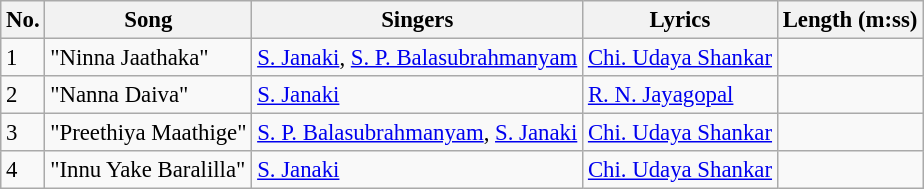<table class="wikitable" style="font-size:95%;">
<tr>
<th>No.</th>
<th>Song</th>
<th>Singers</th>
<th>Lyrics</th>
<th>Length (m:ss)</th>
</tr>
<tr>
<td>1</td>
<td>"Ninna Jaathaka"</td>
<td><a href='#'>S. Janaki</a>, <a href='#'>S. P. Balasubrahmanyam</a></td>
<td><a href='#'>Chi. Udaya Shankar</a></td>
<td></td>
</tr>
<tr>
<td>2</td>
<td>"Nanna Daiva"</td>
<td><a href='#'>S. Janaki</a></td>
<td><a href='#'>R. N. Jayagopal</a></td>
<td></td>
</tr>
<tr>
<td>3</td>
<td>"Preethiya Maathige"</td>
<td><a href='#'>S. P. Balasubrahmanyam</a>, <a href='#'>S. Janaki</a></td>
<td><a href='#'>Chi. Udaya Shankar</a></td>
<td></td>
</tr>
<tr>
<td>4</td>
<td>"Innu Yake Baralilla"</td>
<td><a href='#'>S. Janaki</a></td>
<td><a href='#'>Chi. Udaya Shankar</a></td>
<td></td>
</tr>
</table>
